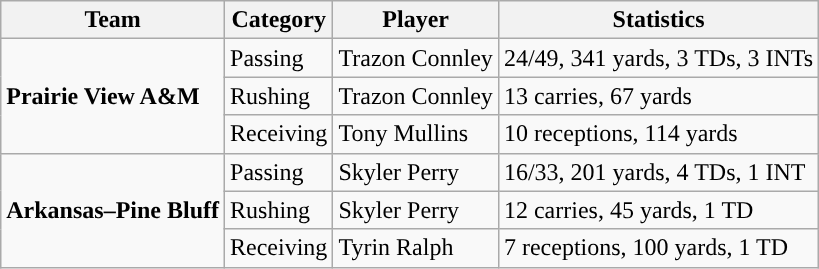<table class="wikitable" style="float: left;">
<tr>
<th>Team</th>
<th>Category</th>
<th>Player</th>
<th>Statistics</th>
</tr>
<tr>
<td rowspan=3><strong>Prairie View A&M</strong></td>
<td>Passing</td>
<td>Trazon Connley</td>
<td>24/49, 341 yards, 3 TDs, 3 INTs</td>
</tr>
<tr>
<td>Rushing</td>
<td>Trazon Connley</td>
<td>13 carries, 67 yards</td>
</tr>
<tr>
<td>Receiving</td>
<td>Tony Mullins</td>
<td>10 receptions, 114 yards</td>
</tr>
<tr>
<td rowspan=3><strong>Arkansas–Pine Bluff</strong></td>
<td>Passing</td>
<td>Skyler Perry</td>
<td>16/33, 201 yards, 4 TDs, 1 INT</td>
</tr>
<tr>
<td>Rushing</td>
<td>Skyler Perry</td>
<td>12 carries, 45 yards, 1 TD</td>
</tr>
<tr>
<td>Receiving</td>
<td>Tyrin Ralph</td>
<td>7 receptions, 100 yards, 1 TD</td>
</tr>
</table>
